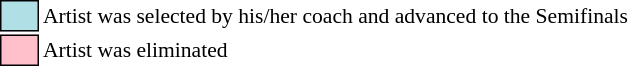<table class="toccolours"style="font-size: 90%; white-space: nowrap;">
<tr>
<td style="background:#b0e0e6; border:1px solid black;">      </td>
<td>Artist was selected by his/her coach and advanced to the Semifinals</td>
</tr>
<tr>
<td style="background:pink; border:1px solid black;">      </td>
<td>Artist was eliminated</td>
</tr>
</table>
